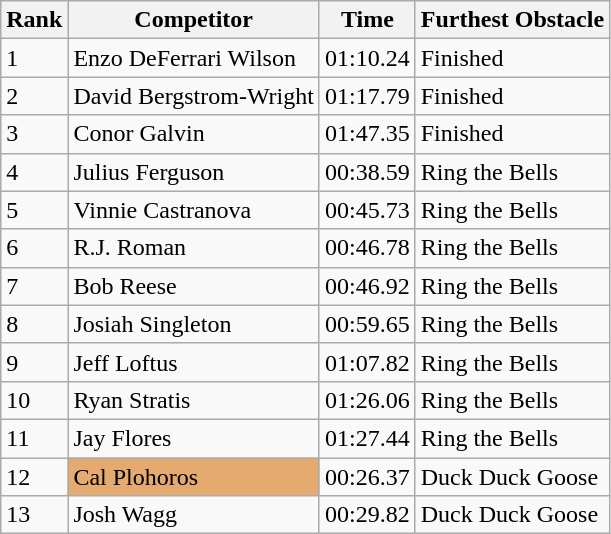<table class="wikitable sortable mw-collapsible">
<tr>
<th width="5">Rank</th>
<th>Competitor</th>
<th>Time</th>
<th>Furthest Obstacle</th>
</tr>
<tr>
<td>1</td>
<td>Enzo DeFerrari Wilson</td>
<td>01:10.24</td>
<td>Finished</td>
</tr>
<tr>
<td>2</td>
<td>David Bergstrom-Wright</td>
<td>01:17.79</td>
<td>Finished</td>
</tr>
<tr>
<td>3</td>
<td>Conor Galvin</td>
<td>01:47.35</td>
<td>Finished</td>
</tr>
<tr>
<td>4</td>
<td>Julius Ferguson</td>
<td>00:38.59</td>
<td>Ring the Bells</td>
</tr>
<tr>
<td>5</td>
<td>Vinnie Castranova</td>
<td>00:45.73</td>
<td>Ring the Bells</td>
</tr>
<tr>
<td>6</td>
<td>R.J. Roman</td>
<td>00:46.78</td>
<td>Ring the Bells</td>
</tr>
<tr>
<td>7</td>
<td>Bob Reese</td>
<td>00:46.92</td>
<td>Ring the Bells</td>
</tr>
<tr>
<td>8</td>
<td>Josiah Singleton</td>
<td>00:59.65</td>
<td>Ring the Bells</td>
</tr>
<tr>
<td>9</td>
<td>Jeff Loftus</td>
<td>01:07.82</td>
<td>Ring the Bells</td>
</tr>
<tr>
<td>10</td>
<td>Ryan Stratis</td>
<td>01:26.06</td>
<td>Ring the Bells</td>
</tr>
<tr>
<td>11</td>
<td>Jay Flores</td>
<td>01:27.44</td>
<td>Ring the Bells</td>
</tr>
<tr>
<td>12</td>
<td style="background-color:#E5AA70">Cal Plohoros</td>
<td>00:26.37</td>
<td>Duck Duck Goose</td>
</tr>
<tr>
<td>13</td>
<td>Josh Wagg</td>
<td>00:29.82</td>
<td>Duck Duck Goose</td>
</tr>
</table>
